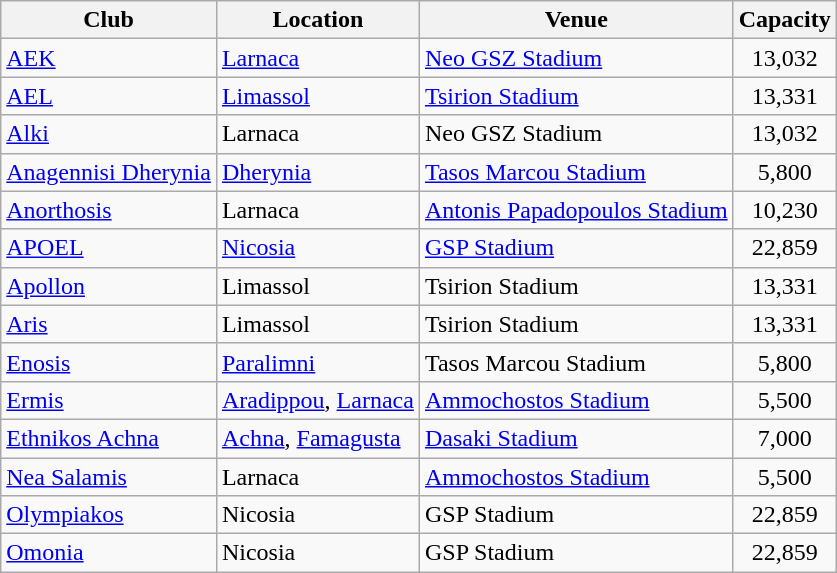<table class="wikitable sortable">
<tr>
<th>Club</th>
<th>Location</th>
<th>Venue</th>
<th>Capacity</th>
</tr>
<tr>
<td><a href='#'>AEK</a></td>
<td><a href='#'>Larnaca</a></td>
<td><a href='#'>Neo GSZ Stadium</a></td>
<td align="center">13,032</td>
</tr>
<tr>
<td><a href='#'>AEL</a></td>
<td><a href='#'>Limassol</a></td>
<td><a href='#'>Tsirion Stadium</a></td>
<td align="center">13,331</td>
</tr>
<tr>
<td><a href='#'>Alki</a></td>
<td>Larnaca</td>
<td>Neo GSZ Stadium</td>
<td align="center">13,032</td>
</tr>
<tr>
<td><a href='#'>Anagennisi Dherynia</a></td>
<td><a href='#'>Dherynia</a></td>
<td><a href='#'>Tasos Marcou Stadium</a></td>
<td align="center">5,800</td>
</tr>
<tr>
<td><a href='#'>Anorthosis</a></td>
<td>Larnaca</td>
<td><a href='#'>Antonis Papadopoulos Stadium</a></td>
<td align="center">10,230</td>
</tr>
<tr>
<td><a href='#'>APOEL</a></td>
<td><a href='#'>Nicosia</a></td>
<td><a href='#'>GSP Stadium</a></td>
<td align="center">22,859</td>
</tr>
<tr>
<td><a href='#'>Apollon</a></td>
<td>Limassol</td>
<td>Tsirion Stadium</td>
<td align="center">13,331</td>
</tr>
<tr>
<td><a href='#'>Aris</a></td>
<td>Limassol</td>
<td>Tsirion Stadium</td>
<td align="center">13,331</td>
</tr>
<tr>
<td><a href='#'>Enosis</a></td>
<td><a href='#'>Paralimni</a></td>
<td>Tasos Marcou Stadium</td>
<td align="center">5,800</td>
</tr>
<tr>
<td><a href='#'>Ermis</a></td>
<td><a href='#'>Aradippou</a>, <a href='#'>Larnaca</a></td>
<td><a href='#'>Ammochostos Stadium</a></td>
<td align="center">5,500</td>
</tr>
<tr>
<td><a href='#'>Ethnikos Achna</a></td>
<td><a href='#'>Achna</a>, <a href='#'>Famagusta</a></td>
<td><a href='#'>Dasaki Stadium</a></td>
<td align="center">7,000</td>
</tr>
<tr>
<td><a href='#'>Nea Salamis</a></td>
<td>Larnaca</td>
<td><a href='#'>Ammochostos Stadium</a></td>
<td align="center">5,500</td>
</tr>
<tr>
<td><a href='#'>Olympiakos</a></td>
<td>Nicosia</td>
<td>GSP Stadium</td>
<td align="center">22,859</td>
</tr>
<tr>
<td><a href='#'>Omonia</a></td>
<td>Nicosia</td>
<td>GSP Stadium</td>
<td align="center">22,859</td>
</tr>
</table>
